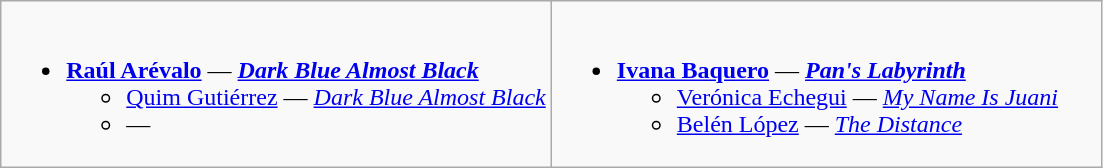<table class="wikitable">
<tr>
<td style="vertical-align:top;" width="50%"><br><ul><li><strong><a href='#'>Raúl Arévalo</a></strong> — <strong><em><a href='#'>Dark Blue Almost Black</a></em></strong><ul><li><a href='#'>Quim Gutiérrez</a> — <em><a href='#'>Dark Blue Almost Black</a></em></li><li> — <em></em></li></ul></li></ul></td>
<td style="vertical-align:top;" width="50%"><br><ul><li><strong><a href='#'>Ivana Baquero</a></strong> — <strong><em><a href='#'>Pan's Labyrinth</a></em></strong><ul><li><a href='#'>Verónica Echegui</a> — <em><a href='#'>My Name Is Juani</a></em></li><li><a href='#'>Belén López</a> — <em><a href='#'>The Distance</a></em></li></ul></li></ul></td>
</tr>
</table>
